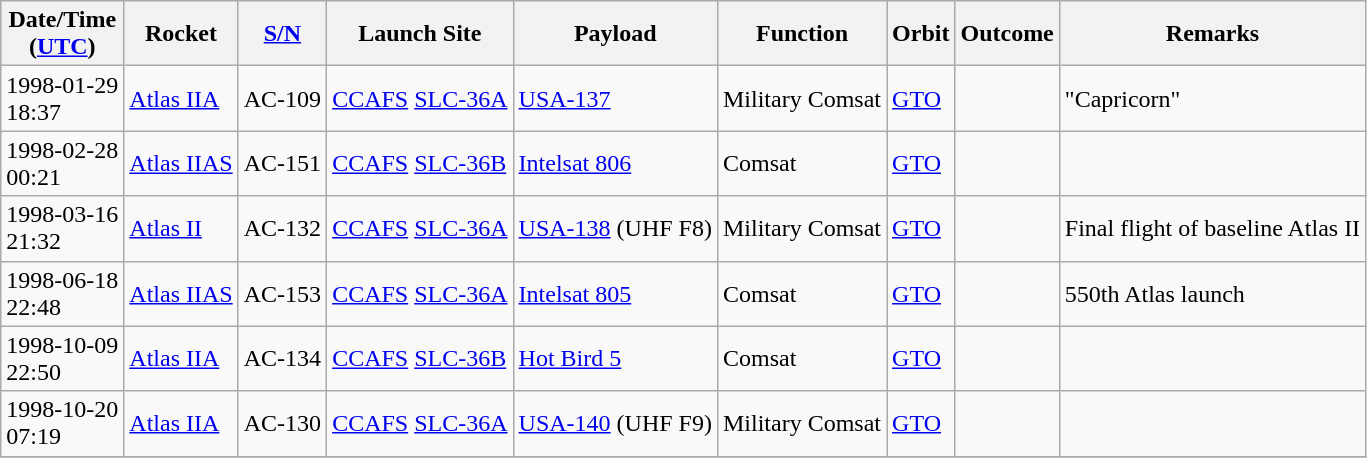<table class="wikitable" style="margin: 1em 1em 1em 0";>
<tr>
<th>Date/Time<br>(<a href='#'>UTC</a>)</th>
<th>Rocket</th>
<th><a href='#'>S/N</a></th>
<th>Launch Site</th>
<th>Payload</th>
<th>Function</th>
<th>Orbit</th>
<th>Outcome</th>
<th>Remarks</th>
</tr>
<tr>
<td>1998-01-29<br>18:37</td>
<td><a href='#'>Atlas IIA</a></td>
<td>AC-109</td>
<td><a href='#'>CCAFS</a> <a href='#'>SLC-36A</a></td>
<td><a href='#'>USA-137</a> </td>
<td>Military Comsat</td>
<td><a href='#'>GTO</a></td>
<td></td>
<td>"Capricorn"</td>
</tr>
<tr>
<td>1998-02-28<br>00:21</td>
<td><a href='#'>Atlas IIAS</a></td>
<td>AC-151</td>
<td><a href='#'>CCAFS</a> <a href='#'>SLC-36B</a></td>
<td><a href='#'>Intelsat 806</a></td>
<td>Comsat</td>
<td><a href='#'>GTO</a></td>
<td></td>
<td></td>
</tr>
<tr>
<td>1998-03-16<br>21:32</td>
<td><a href='#'>Atlas II</a></td>
<td>AC-132</td>
<td><a href='#'>CCAFS</a> <a href='#'>SLC-36A</a></td>
<td><a href='#'>USA-138</a> (UHF F8)</td>
<td>Military Comsat</td>
<td><a href='#'>GTO</a></td>
<td></td>
<td>Final flight of baseline Atlas II</td>
</tr>
<tr>
<td>1998-06-18<br>22:48</td>
<td><a href='#'>Atlas IIAS</a></td>
<td>AC-153</td>
<td><a href='#'>CCAFS</a> <a href='#'>SLC-36A</a></td>
<td><a href='#'>Intelsat 805</a></td>
<td>Comsat</td>
<td><a href='#'>GTO</a></td>
<td></td>
<td>550th Atlas launch</td>
</tr>
<tr>
<td>1998-10-09<br>22:50</td>
<td><a href='#'>Atlas IIA</a></td>
<td>AC-134</td>
<td><a href='#'>CCAFS</a> <a href='#'>SLC-36B</a></td>
<td><a href='#'>Hot Bird 5</a></td>
<td>Comsat</td>
<td><a href='#'>GTO</a></td>
<td></td>
<td></td>
</tr>
<tr>
<td>1998-10-20<br>07:19</td>
<td><a href='#'>Atlas IIA</a></td>
<td>AC-130</td>
<td><a href='#'>CCAFS</a> <a href='#'>SLC-36A</a></td>
<td><a href='#'>USA-140</a> (UHF F9)</td>
<td>Military Comsat</td>
<td><a href='#'>GTO</a></td>
<td></td>
<td></td>
</tr>
<tr>
</tr>
</table>
